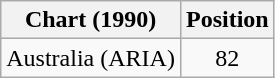<table class="wikitable">
<tr>
<th>Chart (1990)</th>
<th>Position</th>
</tr>
<tr>
<td>Australia (ARIA)</td>
<td align="center">82</td>
</tr>
</table>
